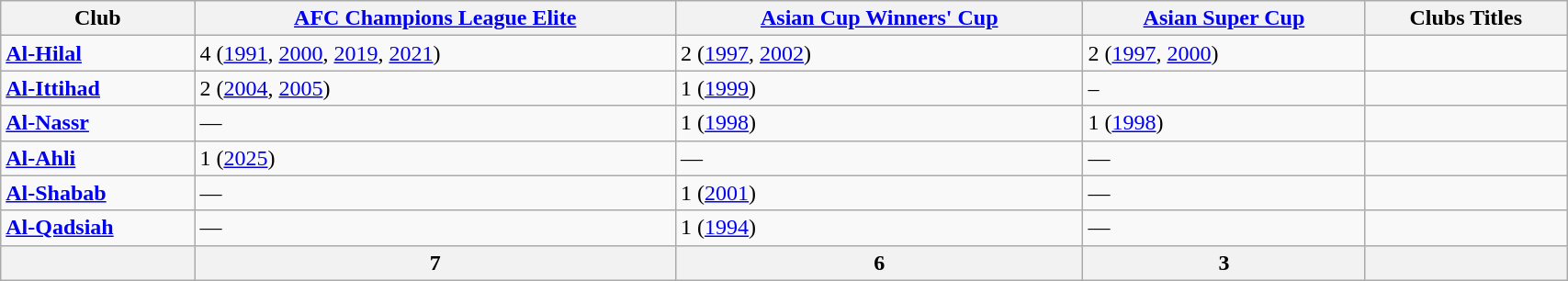<table class="wikitable sortable" style="width: 90%; text-align: left;">
<tr>
<th>Club</th>
<th><a href='#'>AFC Champions League Elite</a></th>
<th><a href='#'>Asian Cup Winners' Cup</a></th>
<th><a href='#'>Asian Super Cup</a></th>
<th>Clubs Titles</th>
</tr>
<tr>
<td><strong><a href='#'>Al-Hilal</a></strong></td>
<td>4 (<a href='#'>1991</a>, <a href='#'>2000</a>, <a href='#'>2019</a>, <a href='#'>2021</a>)</td>
<td>2 (<a href='#'>1997</a>, <a href='#'>2002</a>)</td>
<td>2 (<a href='#'>1997</a>, <a href='#'>2000</a>)</td>
<td></td>
</tr>
<tr>
<td><strong><a href='#'>Al-Ittihad</a></strong></td>
<td>2 (<a href='#'>2004</a>, <a href='#'>2005</a>)</td>
<td>1 (<a href='#'>1999</a>)</td>
<td>–</td>
<td></td>
</tr>
<tr>
<td><strong><a href='#'>Al-Nassr</a></strong></td>
<td>—</td>
<td>1 (<a href='#'>1998</a>)</td>
<td>1 (<a href='#'>1998</a>)</td>
<td></td>
</tr>
<tr>
<td><strong><a href='#'>Al-Ahli</a></strong></td>
<td>1 (<a href='#'>2025</a>)</td>
<td>—</td>
<td>—</td>
<td></td>
</tr>
<tr>
<td><strong><a href='#'>Al-Shabab</a></strong></td>
<td>—</td>
<td>1 (<a href='#'>2001</a>)</td>
<td>—</td>
<td></td>
</tr>
<tr>
<td><strong><a href='#'>Al-Qadsiah</a></strong></td>
<td>—</td>
<td>1 (<a href='#'>1994</a>)</td>
<td>—</td>
<td></td>
</tr>
<tr>
<th style="text-align:right;"></th>
<th>7</th>
<th>6</th>
<th>3</th>
<th></th>
</tr>
</table>
